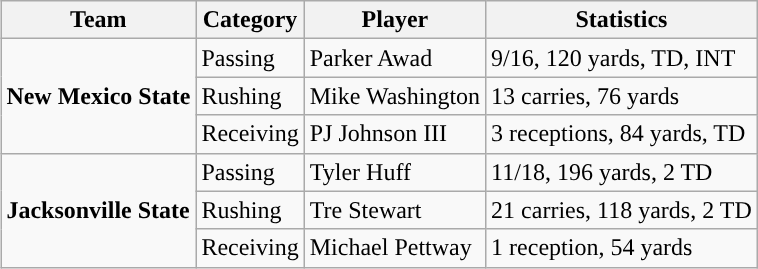<table class="wikitable" style="float: right;">
<tr>
<th>Team</th>
<th>Category</th>
<th>Player</th>
<th>Statistics</th>
</tr>
<tr>
<td rowspan=3><strong>New Mexico State</strong></td>
<td>Passing</td>
<td>Parker Awad</td>
<td>9/16, 120 yards, TD, INT</td>
</tr>
<tr>
<td>Rushing</td>
<td>Mike Washington</td>
<td>13 carries, 76 yards</td>
</tr>
<tr>
<td>Receiving</td>
<td>PJ Johnson III</td>
<td>3 receptions, 84 yards, TD</td>
</tr>
<tr>
<td rowspan=3><strong>Jacksonville State</strong></td>
<td>Passing</td>
<td>Tyler Huff</td>
<td>11/18, 196 yards, 2 TD</td>
</tr>
<tr>
<td>Rushing</td>
<td>Tre Stewart</td>
<td>21 carries, 118 yards, 2 TD</td>
</tr>
<tr>
<td>Receiving</td>
<td>Michael Pettway</td>
<td>1 reception, 54 yards</td>
</tr>
</table>
